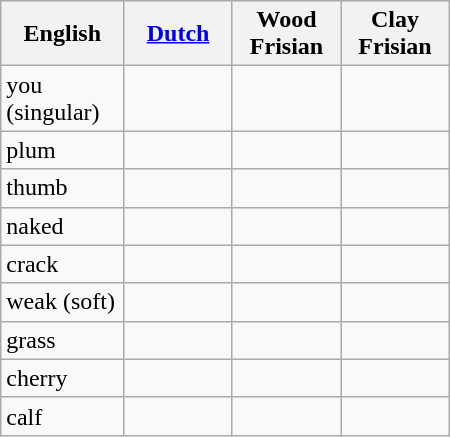<table class="wikitable" width="300">
<tr style="background: #efefef;">
<th width="20%">English</th>
<th width="20%"><a href='#'>Dutch</a></th>
<th width="20%">Wood Frisian</th>
<th width="20%">Clay Frisian</th>
</tr>
<tr>
<td style="border: 1px #aaaaaa solid;">you (singular)</td>
<td style="border: 1px #aaaaaa solid;"></td>
<td style="border: 1px #aaaaaa solid;"></td>
<td style="border: 1px #aaaaaa solid;"></td>
</tr>
<tr>
<td style="border: 1px #aaaaaa solid;">plum</td>
<td style="border: 1px #aaaaaa solid;"></td>
<td style="border: 1px #aaaaaa solid;"></td>
<td style="border: 1px #aaaaaa solid;"></td>
</tr>
<tr>
<td style="border: 1px #aaaaaa solid;">thumb</td>
<td style="border: 1px #aaaaaa solid;"></td>
<td style="border: 1px #aaaaaa solid;"></td>
<td style="border: 1px #aaaaaa solid;"></td>
</tr>
<tr>
<td style="border: 1px #aaaaaa solid;">naked</td>
<td style="border: 1px #aaaaaa solid;"></td>
<td style="border: 1px #aaaaaa solid;"></td>
<td style="border: 1px #aaaaaa solid;"></td>
</tr>
<tr>
<td style="border: 1px #aaaaaa solid;">crack</td>
<td style="border: 1px #aaaaaa solid;"></td>
<td style="border: 1px #aaaaaa solid;"></td>
<td style="border: 1px #aaaaaa solid;"></td>
</tr>
<tr>
<td style="border: 1px #aaaaaa solid;">weak (soft)</td>
<td style="border: 1px #aaaaaa solid;"></td>
<td style="border: 1px #aaaaaa solid;"></td>
<td style="border: 1px #aaaaaa solid;"></td>
</tr>
<tr>
<td style="border: 1px #aaaaaa solid;">grass</td>
<td style="border: 1px #aaaaaa solid;"></td>
<td style="border: 1px #aaaaaa solid;"></td>
<td style="border: 1px #aaaaaa solid;"></td>
</tr>
<tr>
<td style="border: 1px #aaaaaa solid;">cherry</td>
<td style="border: 1px #aaaaaa solid;"></td>
<td style="border: 1px #aaaaaa solid;"></td>
<td style="border: 1px #aaaaaa solid;"></td>
</tr>
<tr>
<td style="border: 1px #aaaaaa solid;">calf</td>
<td style="border: 1px #aaaaaa solid;"></td>
<td style="border: 1px #aaaaaa solid;"></td>
<td style="border: 1px #aaaaaa solid;"></td>
</tr>
</table>
